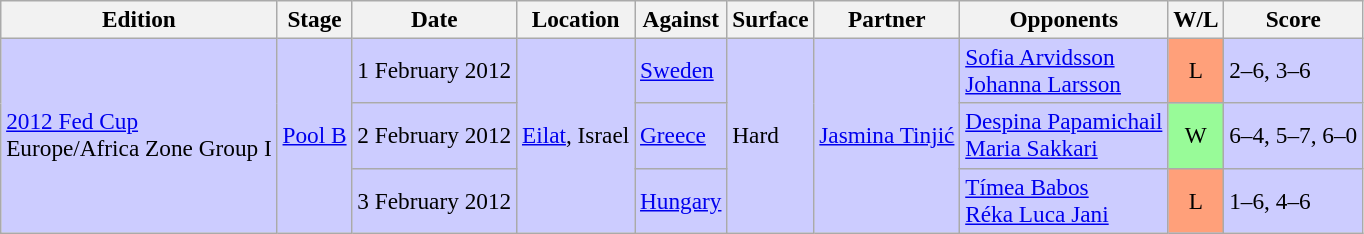<table class=wikitable style=font-size:97%>
<tr>
<th>Edition</th>
<th>Stage</th>
<th>Date</th>
<th>Location</th>
<th>Against</th>
<th>Surface</th>
<th>Partner</th>
<th>Opponents</th>
<th>W/L</th>
<th>Score</th>
</tr>
<tr style="background:#CCCCFF;">
<td rowspan="3"><a href='#'>2012 Fed Cup</a> <br> Europe/Africa Zone Group I</td>
<td rowspan="3"><a href='#'>Pool B</a></td>
<td>1 February 2012</td>
<td rowspan="3"><a href='#'>Eilat</a>, Israel</td>
<td> <a href='#'>Sweden</a></td>
<td rowspan="3">Hard</td>
<td rowspan="3"><a href='#'>Jasmina Tinjić</a></td>
<td><a href='#'>Sofia Arvidsson</a> <br> <a href='#'>Johanna Larsson</a></td>
<td style="text-align:center; background:#ffa07a;">L</td>
<td>2–6, 3–6</td>
</tr>
<tr style="background:#CCCCFF;">
<td>2 February 2012</td>
<td> <a href='#'>Greece</a></td>
<td><a href='#'>Despina Papamichail</a> <br> <a href='#'>Maria Sakkari</a></td>
<td style="text-align:center; background:#98fb98;">W</td>
<td>6–4, 5–7, 6–0</td>
</tr>
<tr style="background:#CCCCFF;">
<td>3 February 2012</td>
<td> <a href='#'>Hungary</a></td>
<td><a href='#'>Tímea Babos</a> <br> <a href='#'>Réka Luca Jani</a></td>
<td style="text-align:center; background:#ffa07a;">L</td>
<td>1–6, 4–6</td>
</tr>
</table>
